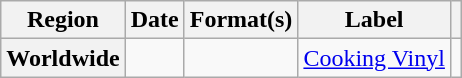<table class="wikitable plainrowheaders">
<tr>
<th scope="col">Region</th>
<th scope="col">Date</th>
<th scope="col">Format(s)</th>
<th scope="col">Label</th>
<th scope="col"></th>
</tr>
<tr>
<th scope="row">Worldwide</th>
<td></td>
<td></td>
<td><a href='#'>Cooking Vinyl</a></td>
<td style="text-align:center;"></td>
</tr>
</table>
